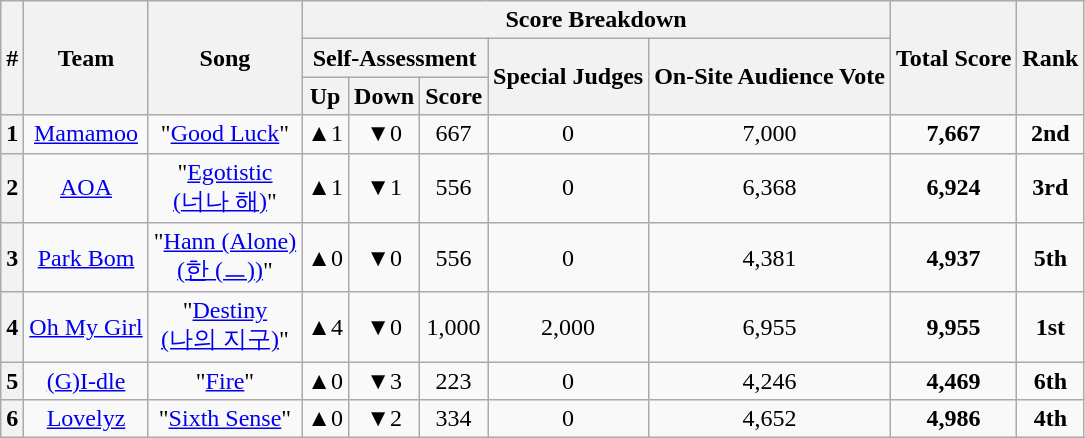<table class="wikitable plainrowheaders sortable" style="text-align:center">
<tr>
<th scope="col" rowspan="3">#</th>
<th scope="col" rowspan="3">Team</th>
<th scope="col" rowspan="3">Song</th>
<th scope="col" colspan="5">Score Breakdown</th>
<th scope="col" rowspan="3">Total Score<br></th>
<th scope="col" rowspan="3">Rank</th>
</tr>
<tr>
<th scope="col" colspan="3">Self-Assessment<br></th>
<th scope="col" rowspan="2">Special Judges<br></th>
<th scope="col" rowspan="2">On-Site Audience Vote<br></th>
</tr>
<tr>
<th scope="col">Up</th>
<th scope="col">Down</th>
<th scope="col">Score</th>
</tr>
<tr>
<th style="text-align:center" scope="row"><strong>1</strong></th>
<td><a href='#'>Mamamoo</a></td>
<td>"<a href='#'>Good Luck</a>"<br></td>
<td>▲1</td>
<td>▼0</td>
<td>667</td>
<td>0</td>
<td>7,000</td>
<td><strong>7,667</strong></td>
<td><strong>2nd</strong></td>
</tr>
<tr>
<th style="text-align:center" scope="row"><strong>2</strong></th>
<td><a href='#'>AOA</a></td>
<td>"<a href='#'>Egotistic<br>(너나 해)</a>"<br></td>
<td>▲1</td>
<td>▼1</td>
<td>556</td>
<td>0</td>
<td>6,368</td>
<td><strong>6,924</strong></td>
<td><strong>3rd</strong></td>
</tr>
<tr>
<th style="text-align:center" scope="row"><strong>3</strong></th>
<td><a href='#'>Park Bom</a></td>
<td>"<a href='#'>Hann (Alone)<br>(한 (ㅡ))</a>"<br></td>
<td>▲0</td>
<td>▼0</td>
<td>556</td>
<td>0</td>
<td>4,381</td>
<td><strong>4,937</strong></td>
<td><strong>5th</strong></td>
</tr>
<tr>
<th style="text-align:center" scope="row"><strong>4</strong></th>
<td><a href='#'>Oh My Girl</a></td>
<td>"<a href='#'>Destiny<br>(나의 지구)</a>"<br></td>
<td>▲4</td>
<td>▼0</td>
<td>1,000</td>
<td>2,000</td>
<td>6,955</td>
<td><strong>9,955</strong></td>
<td><strong>1st</strong></td>
</tr>
<tr>
<th style="text-align:center" scope="row"><strong>5</strong></th>
<td><a href='#'>(G)I-dle</a></td>
<td>"<a href='#'>Fire</a>"<br></td>
<td>▲0</td>
<td>▼3</td>
<td>223</td>
<td>0</td>
<td>4,246</td>
<td><strong>4,469</strong></td>
<td><strong>6th</strong></td>
</tr>
<tr>
<th style="text-align:center" scope="row"><strong>6</strong></th>
<td><a href='#'>Lovelyz</a></td>
<td>"<a href='#'>Sixth Sense</a>"<br></td>
<td>▲0</td>
<td>▼2</td>
<td>334</td>
<td>0</td>
<td>4,652</td>
<td><strong>4,986</strong></td>
<td><strong>4th</strong></td>
</tr>
</table>
